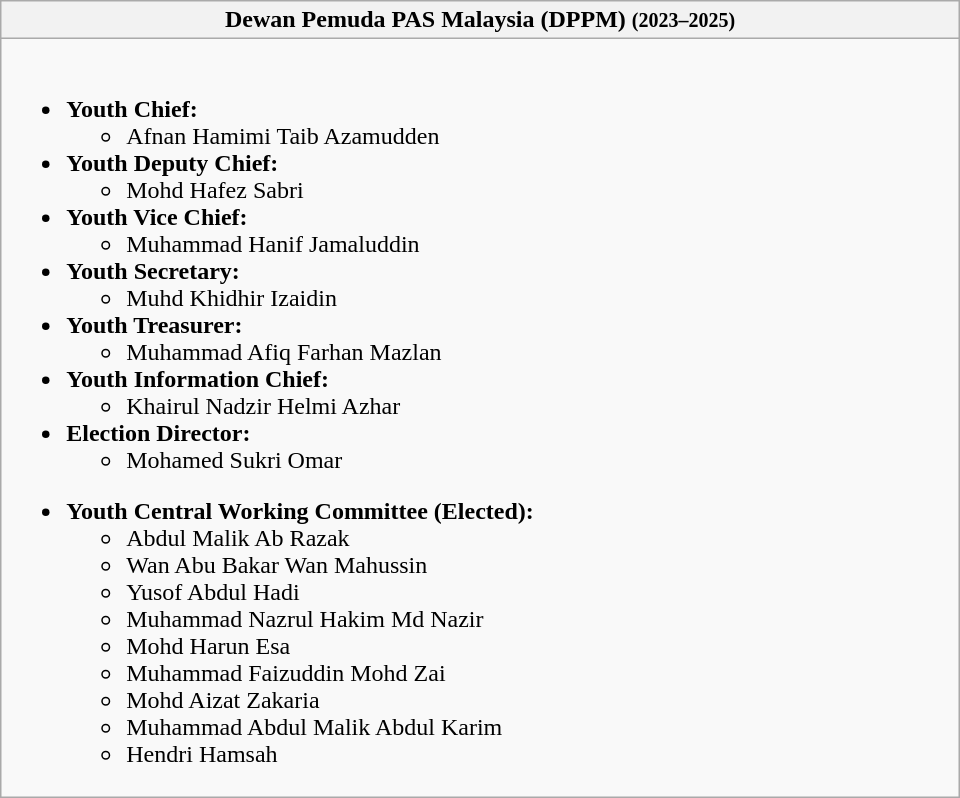<table class="wikitable" style="width:40em;margin-top:0">
<tr>
<th colspan=4>Dewan Pemuda PAS Malaysia (DPPM) <small>(2023–2025)</small></th>
</tr>
<tr>
<td><br>
<ul><li><strong>Youth Chief:</strong><ul><li>Afnan Hamimi Taib Azamudden</li></ul></li><li><strong>Youth Deputy Chief:</strong><ul><li>Mohd Hafez Sabri</li></ul></li><li><strong>Youth Vice Chief:</strong><ul><li>Muhammad Hanif Jamaluddin</li></ul></li><li><strong>Youth Secretary:</strong><ul><li>Muhd Khidhir Izaidin</li></ul></li><li><strong>Youth Treasurer:</strong><ul><li>Muhammad Afiq Farhan Mazlan</li></ul></li><li><strong>Youth Information Chief:</strong><ul><li>Khairul Nadzir Helmi Azhar</li></ul></li><li><strong>Election Director:</strong><ul><li>Mohamed Sukri Omar</li></ul></li></ul><ul><li><strong>Youth Central Working Committee (Elected):</strong><ul><li>Abdul Malik Ab Razak</li><li>Wan Abu Bakar Wan Mahussin</li><li>Yusof Abdul Hadi</li><li>Muhammad Nazrul Hakim Md Nazir</li><li>Mohd Harun Esa</li><li>Muhammad Faizuddin Mohd Zai</li><li>Mohd Aizat Zakaria</li><li>Muhammad Abdul Malik Abdul Karim</li><li>Hendri Hamsah</li></ul></li></ul></td>
</tr>
</table>
